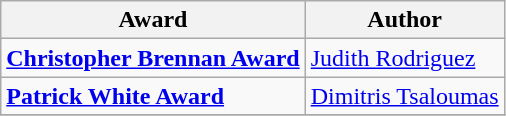<table class="wikitable">
<tr>
<th>Award</th>
<th>Author</th>
</tr>
<tr>
<td><strong><a href='#'>Christopher Brennan Award</a></strong></td>
<td><a href='#'>Judith Rodriguez</a></td>
</tr>
<tr>
<td><strong><a href='#'>Patrick White Award</a></strong></td>
<td><a href='#'>Dimitris Tsaloumas</a></td>
</tr>
<tr>
</tr>
</table>
